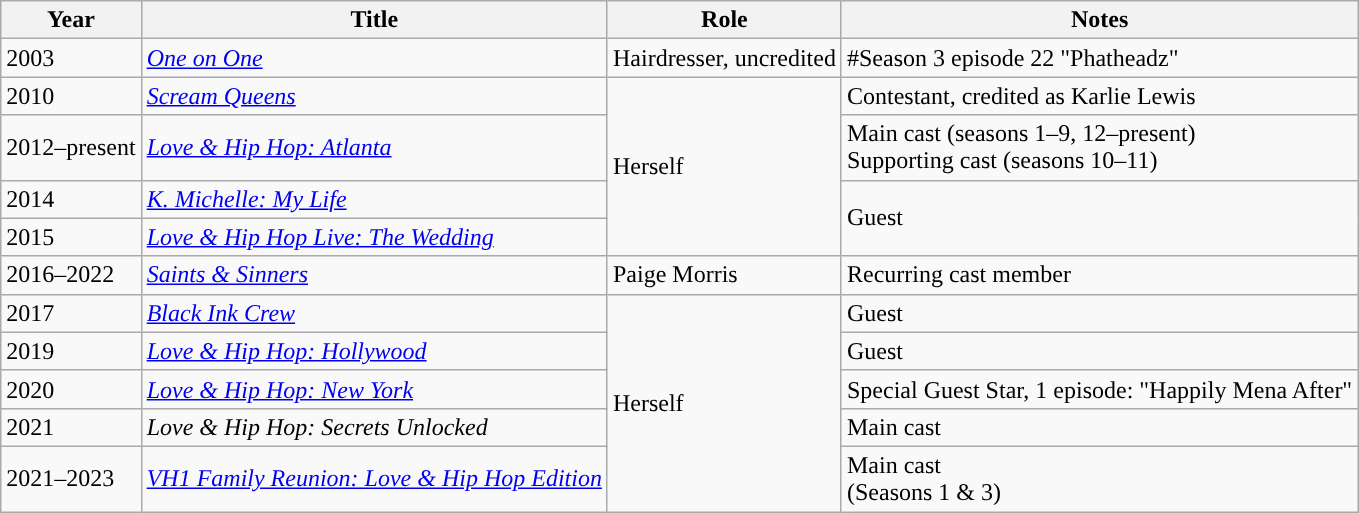<table class="wikitable sortable">
<tr>
<th>Year</th>
<th>Title</th>
<th>Role</th>
<th>Notes</th>
</tr>
<tr>
<td>2003</td>
<td><em><a href='#'>One on One</a></em></td>
<td>Hairdresser, uncredited</td>
<td>#Season 3 episode 22 "Phatheadz"</td>
</tr>
<tr>
<td>2010</td>
<td><em><a href='#'>Scream Queens</a></em></td>
<td rowspan="4">Herself</td>
<td>Contestant, credited as Karlie Lewis</td>
</tr>
<tr>
<td>2012–present</td>
<td><em><a href='#'>Love & Hip Hop: Atlanta</a></em></td>
<td>Main cast (seasons 1–9, 12–present)<br>Supporting cast (seasons 10–11)</td>
</tr>
<tr>
<td>2014</td>
<td><em><a href='#'>K. Michelle: My Life</a></em></td>
<td rowspan="2">Guest</td>
</tr>
<tr>
<td>2015</td>
<td><em><a href='#'>Love & Hip Hop Live: The Wedding</a></em></td>
</tr>
<tr>
<td>2016–2022</td>
<td><em><a href='#'>Saints & Sinners</a></em></td>
<td>Paige Morris</td>
<td>Recurring cast member</td>
</tr>
<tr>
<td>2017</td>
<td><em><a href='#'>Black Ink Crew</a></em></td>
<td rowspan="5">Herself</td>
<td>Guest</td>
</tr>
<tr>
<td>2019</td>
<td><em><a href='#'>Love & Hip Hop: Hollywood</a></em></td>
<td>Guest</td>
</tr>
<tr>
<td>2020</td>
<td><em><a href='#'>Love & Hip Hop: New York</a></em></td>
<td>Special Guest Star, 1 episode: "Happily Mena After"</td>
</tr>
<tr>
<td>2021</td>
<td><em>Love & Hip Hop: Secrets Unlocked</em></td>
<td>Main cast</td>
</tr>
<tr>
<td>2021–2023</td>
<td><em><a href='#'>VH1 Family Reunion: Love & Hip Hop Edition</a></em></td>
<td>Main cast<br>(Seasons 1 & 3)</td>
</tr>
</table>
